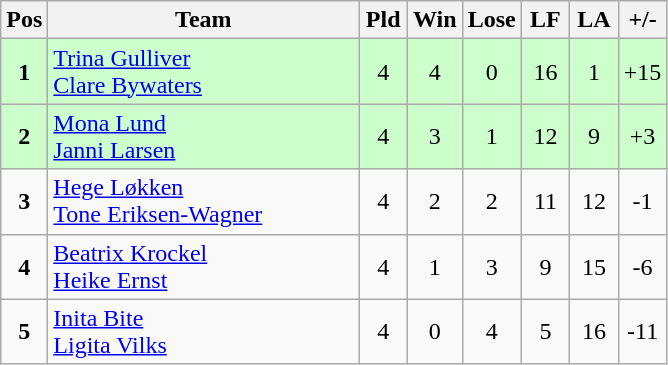<table class="wikitable" style="font-size: 100%">
<tr>
<th width=20>Pos</th>
<th width=200>Team</th>
<th width=25>Pld</th>
<th width=25>Win</th>
<th width=25>Lose</th>
<th width=25>LF</th>
<th width=25>LA</th>
<th width=25>+/-</th>
</tr>
<tr align=center style="background: #ccffcc;">
<td><strong>1</strong></td>
<td align="left"> <a href='#'>Trina Gulliver</a><br> <a href='#'>Clare Bywaters</a></td>
<td>4</td>
<td>4</td>
<td>0</td>
<td>16</td>
<td>1</td>
<td>+15</td>
</tr>
<tr align=center style="background: #ccffcc;">
<td><strong>2</strong></td>
<td align="left"> <a href='#'>Mona Lund</a><br> <a href='#'>Janni Larsen</a></td>
<td>4</td>
<td>3</td>
<td>1</td>
<td>12</td>
<td>9</td>
<td>+3</td>
</tr>
<tr align=center>
<td><strong>3</strong></td>
<td align="left"> <a href='#'>Hege Løkken</a><br> <a href='#'>Tone Eriksen-Wagner</a></td>
<td>4</td>
<td>2</td>
<td>2</td>
<td>11</td>
<td>12</td>
<td>-1</td>
</tr>
<tr align=center>
<td><strong>4</strong></td>
<td align="left"> <a href='#'>Beatrix Krockel</a><br> <a href='#'>Heike Ernst</a></td>
<td>4</td>
<td>1</td>
<td>3</td>
<td>9</td>
<td>15</td>
<td>-6</td>
</tr>
<tr align=center>
<td><strong>5</strong></td>
<td align="left"> <a href='#'>Inita Bite</a><br> <a href='#'>Ligita Vilks</a></td>
<td>4</td>
<td>0</td>
<td>4</td>
<td>5</td>
<td>16</td>
<td>-11</td>
</tr>
</table>
